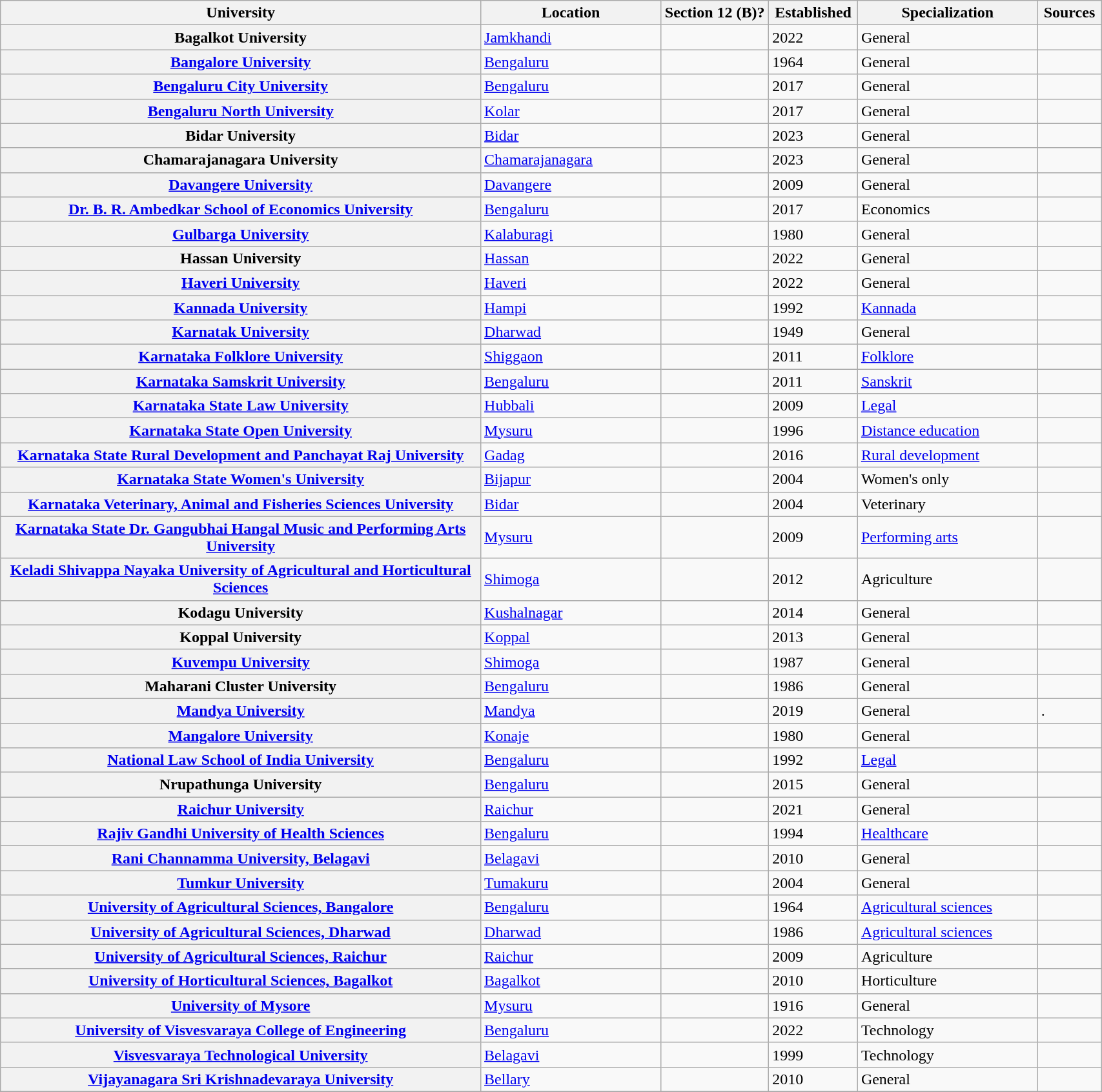<table class="wikitable sortable collapsible plainrowheaders static-row-numbers" border="1" style="text-align:left; width:90%">
<tr>
<th scope="col" style="width: 40%;">University</th>
<th scope="col" style="width: 15%;">Location</th>
<th scope="col" style="width: 9%;">Section 12 (B)?</th>
<th scope="col" style="width: 5%;">Established</th>
<th scope="col" style="width: 15%;">Specialization</th>
<th scope="col" style="width: 5%;" class="unsortable">Sources</th>
</tr>
<tr>
<th scope="row">Bagalkot University</th>
<td><a href='#'>Jamkhandi</a></td>
<td></td>
<td>2022</td>
<td>General</td>
<td></td>
</tr>
<tr>
<th scope="row"><a href='#'>Bangalore University</a></th>
<td><a href='#'>Bengaluru</a></td>
<td></td>
<td>1964</td>
<td>General</td>
<td></td>
</tr>
<tr>
<th scope="row"><a href='#'>Bengaluru City University</a></th>
<td><a href='#'>Bengaluru</a></td>
<td></td>
<td>2017</td>
<td>General</td>
<td></td>
</tr>
<tr>
<th scope="row"><a href='#'>Bengaluru North University</a></th>
<td><a href='#'>Kolar</a></td>
<td></td>
<td>2017</td>
<td>General</td>
<td></td>
</tr>
<tr>
<th scope="row">Bidar University</th>
<td><a href='#'>Bidar</a></td>
<td></td>
<td>2023</td>
<td>General</td>
<td></td>
</tr>
<tr>
<th scope="row">Chamarajanagara University</th>
<td><a href='#'>Chamarajanagara</a></td>
<td></td>
<td>2023</td>
<td>General</td>
<td></td>
</tr>
<tr>
<th scope="row"><a href='#'>Davangere University</a></th>
<td><a href='#'>Davangere</a></td>
<td></td>
<td>2009</td>
<td>General</td>
<td></td>
</tr>
<tr>
<th scope="row"><a href='#'>Dr. B. R. Ambedkar School of Economics University</a></th>
<td><a href='#'>Bengaluru</a></td>
<td></td>
<td>2017</td>
<td>Economics</td>
<td></td>
</tr>
<tr>
<th scope="row"><a href='#'>Gulbarga University</a></th>
<td><a href='#'>Kalaburagi</a></td>
<td></td>
<td>1980</td>
<td>General</td>
<td></td>
</tr>
<tr>
<th scope="row">Hassan University</th>
<td><a href='#'>Hassan</a></td>
<td></td>
<td>2022</td>
<td>General</td>
<td></td>
</tr>
<tr>
<th scope="row"><a href='#'>Haveri University</a></th>
<td><a href='#'>Haveri</a></td>
<td></td>
<td>2022</td>
<td>General</td>
<td></td>
</tr>
<tr>
<th scope="row"><a href='#'>Kannada University</a></th>
<td><a href='#'>Hampi</a></td>
<td></td>
<td>1992</td>
<td><a href='#'>Kannada</a></td>
<td></td>
</tr>
<tr>
<th scope="row"><a href='#'>Karnatak University</a></th>
<td><a href='#'>Dharwad</a></td>
<td></td>
<td>1949</td>
<td>General</td>
<td></td>
</tr>
<tr>
<th scope="row"><a href='#'>Karnataka Folklore University</a></th>
<td><a href='#'>Shiggaon</a></td>
<td></td>
<td>2011</td>
<td><a href='#'>Folklore</a></td>
<td></td>
</tr>
<tr>
<th scope="row"><a href='#'>Karnataka Samskrit University</a></th>
<td><a href='#'>Bengaluru</a></td>
<td></td>
<td>2011</td>
<td><a href='#'>Sanskrit</a></td>
<td></td>
</tr>
<tr>
<th scope="row"><a href='#'>Karnataka State Law University</a></th>
<td><a href='#'>Hubbali</a></td>
<td></td>
<td>2009</td>
<td><a href='#'>Legal</a></td>
<td></td>
</tr>
<tr>
<th scope="row"><a href='#'>Karnataka State Open University</a></th>
<td><a href='#'>Mysuru</a></td>
<td></td>
<td>1996</td>
<td><a href='#'>Distance education</a></td>
<td></td>
</tr>
<tr>
<th scope="row"><a href='#'>Karnataka State Rural Development and Panchayat Raj University</a></th>
<td><a href='#'>Gadag</a></td>
<td></td>
<td>2016</td>
<td><a href='#'>Rural development</a></td>
<td></td>
</tr>
<tr>
<th scope="row"><a href='#'>Karnataka State Women's University</a></th>
<td><a href='#'>Bijapur</a></td>
<td></td>
<td>2004</td>
<td>Women's only</td>
<td></td>
</tr>
<tr>
<th scope="row"><a href='#'>Karnataka Veterinary, Animal and Fisheries Sciences University</a></th>
<td><a href='#'>Bidar</a></td>
<td></td>
<td>2004</td>
<td>Veterinary</td>
<td></td>
</tr>
<tr>
<th scope="row"><a href='#'>Karnataka State Dr. Gangubhai Hangal Music and Performing Arts University</a></th>
<td><a href='#'>Mysuru</a></td>
<td></td>
<td>2009</td>
<td><a href='#'>Performing arts</a></td>
<td></td>
</tr>
<tr>
<th scope="row"><a href='#'>Keladi Shivappa Nayaka University of Agricultural and Horticultural Sciences</a></th>
<td><a href='#'>Shimoga</a></td>
<td></td>
<td>2012</td>
<td>Agriculture</td>
<td></td>
</tr>
<tr>
<th scope="row">Kodagu University</th>
<td><a href='#'>Kushalnagar</a></td>
<td></td>
<td>2014</td>
<td>General</td>
<td></td>
</tr>
<tr>
<th scope="row">Koppal University</th>
<td><a href='#'>Koppal</a></td>
<td></td>
<td>2013</td>
<td>General</td>
<td></td>
</tr>
<tr>
<th scope="row"><a href='#'>Kuvempu University</a></th>
<td><a href='#'>Shimoga</a></td>
<td></td>
<td>1987</td>
<td>General</td>
<td></td>
</tr>
<tr>
<th scope="row">Maharani Cluster University</th>
<td><a href='#'>Bengaluru</a></td>
<td></td>
<td>1986</td>
<td>General</td>
<td></td>
</tr>
<tr>
<th scope="row"><a href='#'>Mandya University</a></th>
<td><a href='#'>Mandya</a></td>
<td></td>
<td>2019</td>
<td>General</td>
<td>.</td>
</tr>
<tr>
<th scope="row"><a href='#'>Mangalore University</a></th>
<td><a href='#'>Konaje</a></td>
<td></td>
<td>1980</td>
<td>General</td>
<td></td>
</tr>
<tr>
<th scope="row"><a href='#'>National Law School of India University</a></th>
<td><a href='#'>Bengaluru</a></td>
<td></td>
<td>1992</td>
<td><a href='#'>Legal</a></td>
<td></td>
</tr>
<tr>
<th scope="row">Nrupathunga University</th>
<td><a href='#'>Bengaluru</a></td>
<td></td>
<td>2015</td>
<td>General</td>
<td></td>
</tr>
<tr>
<th scope="row"><a href='#'>Raichur University</a></th>
<td><a href='#'>Raichur</a></td>
<td></td>
<td>2021</td>
<td>General</td>
<td></td>
</tr>
<tr>
<th scope="row"><a href='#'>Rajiv Gandhi University of Health Sciences</a></th>
<td><a href='#'>Bengaluru</a></td>
<td></td>
<td>1994</td>
<td><a href='#'>Healthcare</a></td>
<td></td>
</tr>
<tr>
<th scope="row"><a href='#'>Rani Channamma University, Belagavi</a></th>
<td><a href='#'>Belagavi</a></td>
<td></td>
<td>2010</td>
<td>General</td>
<td></td>
</tr>
<tr>
<th scope="row"><a href='#'>Tumkur University</a></th>
<td><a href='#'>Tumakuru</a></td>
<td></td>
<td>2004</td>
<td>General</td>
<td></td>
</tr>
<tr>
<th scope="row"><a href='#'>University of Agricultural Sciences, Bangalore</a></th>
<td><a href='#'>Bengaluru</a></td>
<td></td>
<td>1964</td>
<td><a href='#'>Agricultural sciences</a></td>
<td></td>
</tr>
<tr>
<th scope="row"><a href='#'>University of Agricultural Sciences, Dharwad</a></th>
<td><a href='#'>Dharwad</a></td>
<td></td>
<td>1986</td>
<td><a href='#'>Agricultural sciences</a></td>
<td></td>
</tr>
<tr>
<th scope="row"><a href='#'>University of Agricultural Sciences, Raichur</a></th>
<td><a href='#'>Raichur</a></td>
<td></td>
<td>2009</td>
<td>Agriculture</td>
<td></td>
</tr>
<tr>
<th scope="row"><a href='#'>University of Horticultural Sciences, Bagalkot</a></th>
<td><a href='#'>Bagalkot</a></td>
<td></td>
<td>2010</td>
<td>Horticulture</td>
<td></td>
</tr>
<tr>
<th scope="row"><a href='#'>University of Mysore</a></th>
<td><a href='#'>Mysuru</a></td>
<td></td>
<td>1916</td>
<td>General</td>
<td></td>
</tr>
<tr>
<th scope="row"><a href='#'>University of Visvesvaraya College of Engineering</a></th>
<td><a href='#'>Bengaluru</a></td>
<td></td>
<td>2022</td>
<td>Technology</td>
<td></td>
</tr>
<tr>
<th scope="row"><a href='#'>Visvesvaraya Technological University</a></th>
<td><a href='#'>Belagavi</a></td>
<td></td>
<td>1999</td>
<td>Technology</td>
<td></td>
</tr>
<tr>
<th scope="row"><a href='#'>Vijayanagara Sri Krishnadevaraya University</a></th>
<td><a href='#'>Bellary</a></td>
<td></td>
<td>2010</td>
<td>General</td>
<td></td>
</tr>
<tr>
</tr>
</table>
